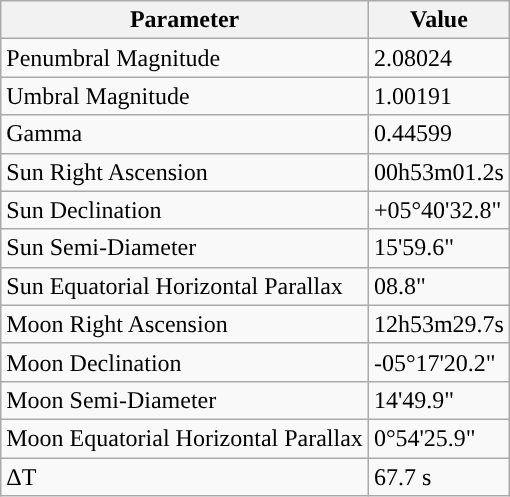<table class="wikitable">
<tr>
<th>Parameter</th>
<th>Value</th>
</tr>
<tr>
<td>Penumbral Magnitude</td>
<td>2.08024</td>
</tr>
<tr>
<td>Umbral Magnitude</td>
<td>1.00191</td>
</tr>
<tr>
<td>Gamma</td>
<td>0.44599</td>
</tr>
<tr>
<td>Sun Right Ascension</td>
<td>00h53m01.2s</td>
</tr>
<tr>
<td>Sun Declination</td>
<td>+05°40'32.8"</td>
</tr>
<tr>
<td>Sun Semi-Diameter</td>
<td>15'59.6"</td>
</tr>
<tr>
<td>Sun Equatorial Horizontal Parallax</td>
<td>08.8"</td>
</tr>
<tr>
<td>Moon Right Ascension</td>
<td>12h53m29.7s</td>
</tr>
<tr>
<td>Moon Declination</td>
<td>-05°17'20.2"</td>
</tr>
<tr>
<td>Moon Semi-Diameter</td>
<td>14'49.9"</td>
</tr>
<tr>
<td>Moon Equatorial Horizontal Parallax</td>
<td>0°54'25.9"</td>
</tr>
<tr>
<td>ΔT</td>
<td>67.7 s</td>
</tr>
</table>
